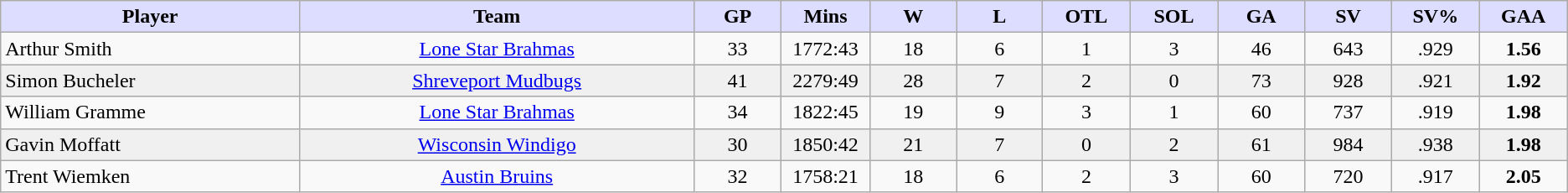<table class="wikitable sortable" style="text-align: center">
<tr>
<th style="background:#ddf; width: 15em;"><strong>Player</strong></th>
<th style="background:#ddf; width: 20em;">Team</th>
<th style="background:#ddf; width: 4em;">GP</th>
<th style="background:#ddf; width: 4em;">Mins</th>
<th style="background:#ddf; width: 4em;">W</th>
<th style="background:#ddf; width: 4em;">L</th>
<th style="background:#ddf; width: 4em;">OTL</th>
<th style="background:#ddf; width: 4em;">SOL</th>
<th style="background:#ddf; width: 4em;">GA</th>
<th style="background:#ddf; width: 4em;">SV</th>
<th style="background:#ddf; width: 4em;">SV%</th>
<th style="background:#ddf; width: 4em;">GAA</th>
</tr>
<tr>
<td align=left>Arthur Smith</td>
<td><a href='#'>Lone Star Brahmas</a></td>
<td>33</td>
<td>1772:43</td>
<td>18</td>
<td>6</td>
<td>1</td>
<td>3</td>
<td>46</td>
<td>643</td>
<td>.929</td>
<td><strong>1.56</strong></td>
</tr>
<tr bgcolor=f0f0f0>
<td align=left>Simon Bucheler</td>
<td><a href='#'>Shreveport Mudbugs</a></td>
<td>41</td>
<td>2279:49</td>
<td>28</td>
<td>7</td>
<td>2</td>
<td>0</td>
<td>73</td>
<td>928</td>
<td>.921</td>
<td><strong>1.92</strong></td>
</tr>
<tr>
<td align=left>William Gramme</td>
<td><a href='#'>Lone Star Brahmas</a></td>
<td>34</td>
<td>1822:45</td>
<td>19</td>
<td>9</td>
<td>3</td>
<td>1</td>
<td>60</td>
<td>737</td>
<td>.919</td>
<td><strong>1.98</strong></td>
</tr>
<tr bgcolor=f0f0f0>
<td align=left>Gavin Moffatt</td>
<td><a href='#'>Wisconsin Windigo</a></td>
<td>30</td>
<td>1850:42</td>
<td>21</td>
<td>7</td>
<td>0</td>
<td>2</td>
<td>61</td>
<td>984</td>
<td>.938</td>
<td><strong>1.98</strong></td>
</tr>
<tr>
<td align=left>Trent Wiemken</td>
<td><a href='#'>Austin Bruins</a></td>
<td>32</td>
<td>1758:21</td>
<td>18</td>
<td>6</td>
<td>2</td>
<td>3</td>
<td>60</td>
<td>720</td>
<td>.917</td>
<td><strong>2.05</strong></td>
</tr>
</table>
